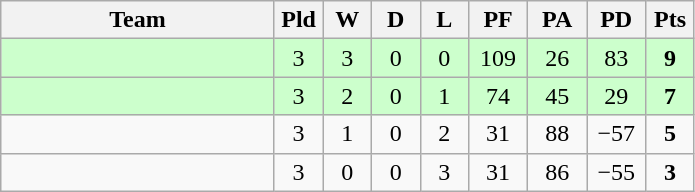<table class="wikitable" style="text-align:center;">
<tr>
<th width=175>Team</th>
<th width=25 abbr="Played">Pld</th>
<th width=25 abbr="Won">W</th>
<th width=25 abbr="Drawn">D</th>
<th width=25 abbr="Lost">L</th>
<th width=32 abbr="Points for">PF</th>
<th width=32 abbr="Points against">PA</th>
<th width=32 abbr="Points difference">PD</th>
<th width=25 abbr="Points">Pts</th>
</tr>
<tr style="background:#cfc;">
<td align=left></td>
<td>3</td>
<td>3</td>
<td>0</td>
<td>0</td>
<td>109</td>
<td>26</td>
<td>83</td>
<td><strong>9</strong></td>
</tr>
<tr style="background:#cfc;">
<td align=left></td>
<td>3</td>
<td>2</td>
<td>0</td>
<td>1</td>
<td>74</td>
<td>45</td>
<td>29</td>
<td><strong>7</strong></td>
</tr>
<tr>
<td align=left></td>
<td>3</td>
<td>1</td>
<td>0</td>
<td>2</td>
<td>31</td>
<td>88</td>
<td>−57</td>
<td><strong>5</strong></td>
</tr>
<tr>
<td align=left></td>
<td>3</td>
<td>0</td>
<td>0</td>
<td>3</td>
<td>31</td>
<td>86</td>
<td>−55</td>
<td><strong>3</strong></td>
</tr>
</table>
